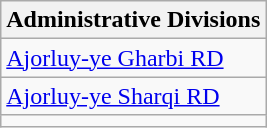<table class="wikitable">
<tr>
<th>Administrative Divisions</th>
</tr>
<tr>
<td><a href='#'>Ajorluy-ye Gharbi RD</a></td>
</tr>
<tr>
<td><a href='#'>Ajorluy-ye Sharqi RD</a></td>
</tr>
<tr>
<td colspan=1></td>
</tr>
</table>
